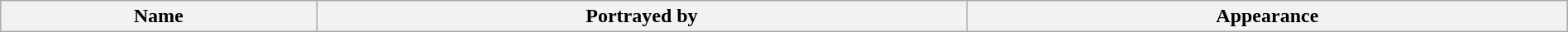<table class="wikitable" style="width:100%;">
<tr>
<th>Name</th>
<th>Portrayed by</th>
<th colspan="2">Appearance<br>


</th>
</tr>
</table>
